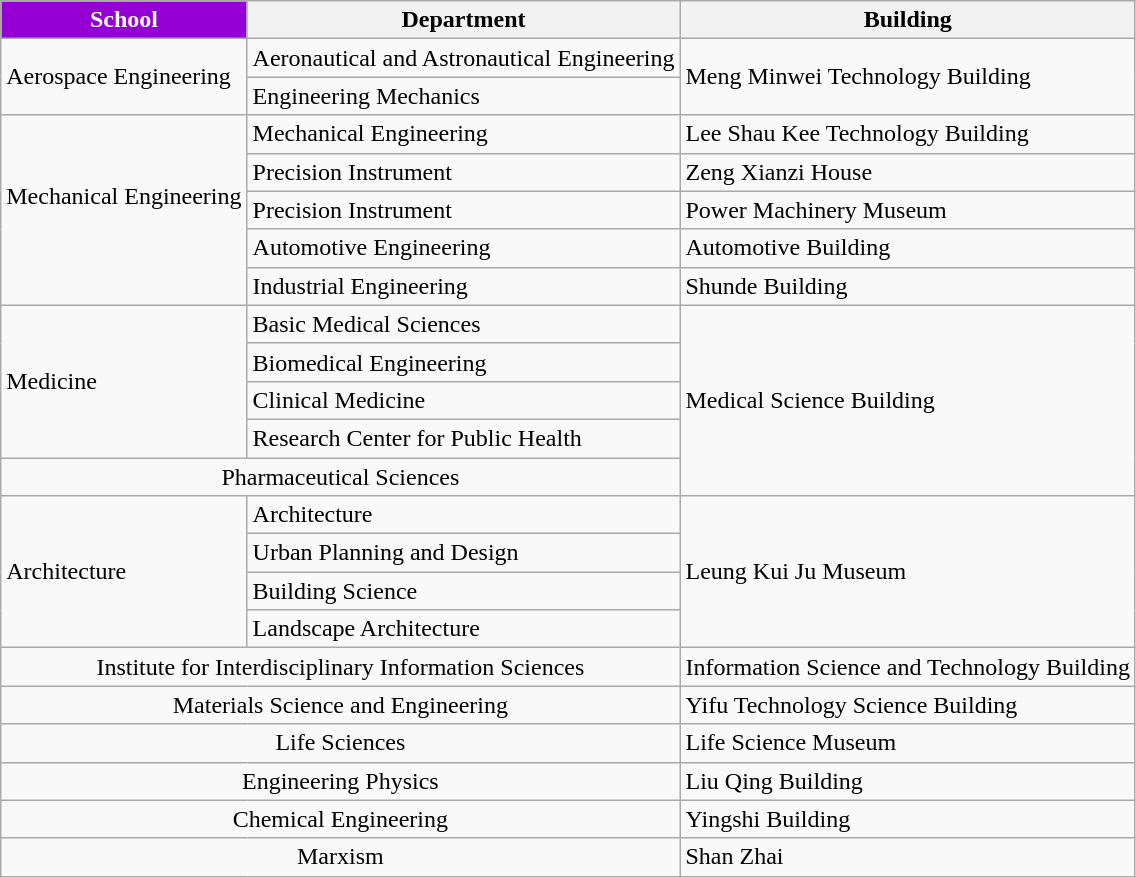<table class="wikitable">
<tr>
<th style="background:#9400d3;color:white">School</th>
<th>Department</th>
<th>Building</th>
</tr>
<tr>
<td rowspan="2">Aerospace Engineering<br></td>
<td>Aeronautical and Astronautical Engineering</td>
<td rowspan="2">Meng Minwei Technology Building</td>
</tr>
<tr>
<td>Engineering Mechanics</td>
</tr>
<tr>
<td rowspan="5">Mechanical Engineering<br><br></td>
<td>Mechanical Engineering</td>
<td>Lee Shau Kee Technology Building</td>
</tr>
<tr>
<td>Precision Instrument</td>
<td>Zeng Xianzi House</td>
</tr>
<tr>
<td>Precision Instrument</td>
<td>Power Machinery Museum</td>
</tr>
<tr>
<td>Automotive Engineering</td>
<td>Automotive Building</td>
</tr>
<tr>
<td>Industrial Engineering</td>
<td>Shunde Building</td>
</tr>
<tr>
<td rowspan="4">Medicine</td>
<td>Basic Medical Sciences</td>
<td rowspan="5">Medical Science Building<br></td>
</tr>
<tr>
<td>Biomedical Engineering</td>
</tr>
<tr>
<td>Clinical Medicine</td>
</tr>
<tr>
<td>Research Center for Public Health</td>
</tr>
<tr>
<td colspan="2" style="text-align:center;">Pharmaceutical Sciences</td>
</tr>
<tr>
<td rowspan="4">Architecture<br></td>
<td>Architecture</td>
<td rowspan="4">Leung Kui Ju Museum</td>
</tr>
<tr>
<td>Urban Planning and Design</td>
</tr>
<tr>
<td>Building Science</td>
</tr>
<tr>
<td>Landscape Architecture</td>
</tr>
<tr>
<td colspan="2" style="text-align:center;">Institute for Interdisciplinary Information Sciences</td>
<td>Information Science and Technology Building</td>
</tr>
<tr>
<td colspan="2" style="text-align:center;">Materials Science and Engineering</td>
<td>Yifu Technology Science Building</td>
</tr>
<tr>
<td colspan="2" style="text-align:center;">Life Sciences</td>
<td>Life Science Museum</td>
</tr>
<tr>
<td colspan="2" style="text-align:center;">Engineering Physics</td>
<td>Liu Qing Building</td>
</tr>
<tr>
<td colspan="2" style="text-align:center;">Chemical Engineering</td>
<td>Yingshi Building</td>
</tr>
<tr>
<td colspan="2" style="text-align:center;">Marxism</td>
<td>Shan Zhai</td>
</tr>
</table>
